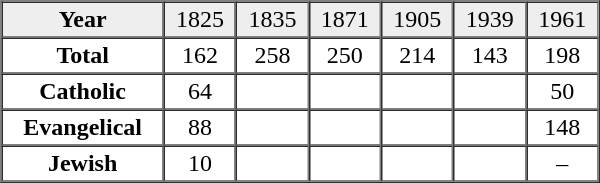<table border="1" cellpadding="2" cellspacing="0" width="400">
<tr bgcolor="#eeeeee" align="center">
<td><strong>Year</strong></td>
<td>1825</td>
<td>1835</td>
<td>1871</td>
<td>1905</td>
<td>1939</td>
<td>1961</td>
</tr>
<tr align="center">
<td><strong>Total</strong></td>
<td>162</td>
<td>258</td>
<td>250</td>
<td>214</td>
<td>143</td>
<td>198</td>
</tr>
<tr align="center">
<td><strong>Catholic</strong></td>
<td>64</td>
<td> </td>
<td> </td>
<td> </td>
<td> </td>
<td>50</td>
</tr>
<tr align="center">
<td><strong>Evangelical</strong></td>
<td>88</td>
<td> </td>
<td> </td>
<td> </td>
<td> </td>
<td>148</td>
</tr>
<tr align="center">
<td><strong>Jewish</strong></td>
<td>10</td>
<td> </td>
<td> </td>
<td> </td>
<td> </td>
<td>–</td>
</tr>
</table>
